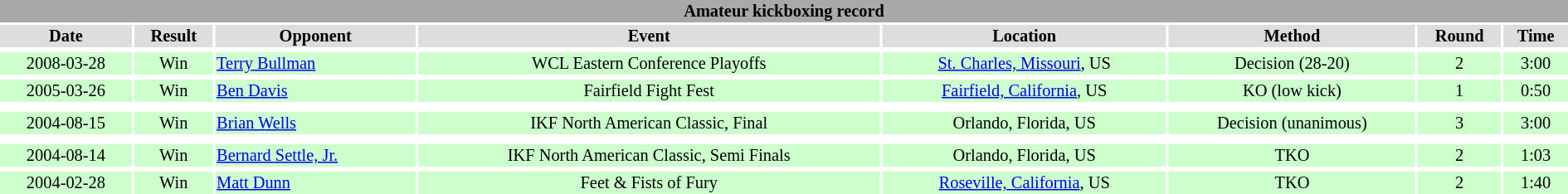<table class="toccolours" width=100% style="clear:both; margin:1.5em auto; font-size:85%; text-align:center;">
<tr>
<th colspan=8 style="background:#A9A9A9"><span>Amateur kickboxing record</span></th>
</tr>
<tr bgcolor="#dddddd">
<th>Date</th>
<th>Result</th>
<th>Opponent</th>
<th>Event</th>
<th>Location</th>
<th>Method</th>
<th>Round</th>
<th>Time</th>
</tr>
<tr>
</tr>
<tr bgcolor="#CCFFCC">
<td>2008-03-28</td>
<td>Win</td>
<td align=left> <a href='#'>Terry Bullman</a></td>
<td>WCL Eastern Conference Playoffs</td>
<td><a href='#'>St. Charles, Missouri</a>, US</td>
<td>Decision (28-20)</td>
<td>2</td>
<td>3:00</td>
</tr>
<tr>
</tr>
<tr bgcolor="#CCFFCC">
<td>2005-03-26</td>
<td>Win</td>
<td align=left> <a href='#'>Ben Davis</a></td>
<td>Fairfield Fight Fest</td>
<td><a href='#'>Fairfield, California</a>, US</td>
<td>KO (low kick)</td>
<td>1</td>
<td>0:50</td>
</tr>
<tr>
<th style=background:white colspan=9></th>
</tr>
<tr>
</tr>
<tr bgcolor="#CCFFCC">
<td>2004-08-15</td>
<td>Win</td>
<td align=left> <a href='#'>Brian Wells</a></td>
<td>IKF North American Classic, Final</td>
<td>Orlando, Florida, US</td>
<td>Decision (unanimous)</td>
<td>3</td>
<td>3:00</td>
</tr>
<tr>
<th style=background:white colspan=9></th>
</tr>
<tr>
</tr>
<tr bgcolor="#CCFFCC">
<td>2004-08-14</td>
<td>Win</td>
<td align=left> <a href='#'>Bernard Settle, Jr.</a></td>
<td>IKF North American Classic, Semi Finals</td>
<td>Orlando, Florida, US</td>
<td>TKO</td>
<td>2</td>
<td>1:03</td>
</tr>
<tr>
</tr>
<tr bgcolor="#CCFFCC">
<td>2004-02-28</td>
<td>Win</td>
<td align=left> <a href='#'>Matt Dunn</a></td>
<td>Feet & Fists of Fury</td>
<td><a href='#'>Roseville, California</a>, US</td>
<td>TKO</td>
<td>2</td>
<td>1:40</td>
</tr>
<tr>
</tr>
</table>
